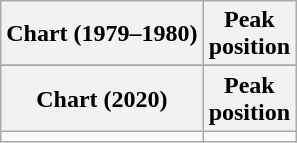<table class="wikitable sortable plainrowheaders" style="text-align:center">
<tr>
<th scope="col">Chart (1979–1980)</th>
<th scope="col">Peak<br>position</th>
</tr>
<tr>
</tr>
<tr>
</tr>
<tr>
</tr>
<tr>
</tr>
<tr>
</tr>
<tr>
</tr>
<tr>
<th scope="col">Chart (2020)</th>
<th scope="col">Peak<br>position</th>
</tr>
<tr>
<td></td>
</tr>
</table>
